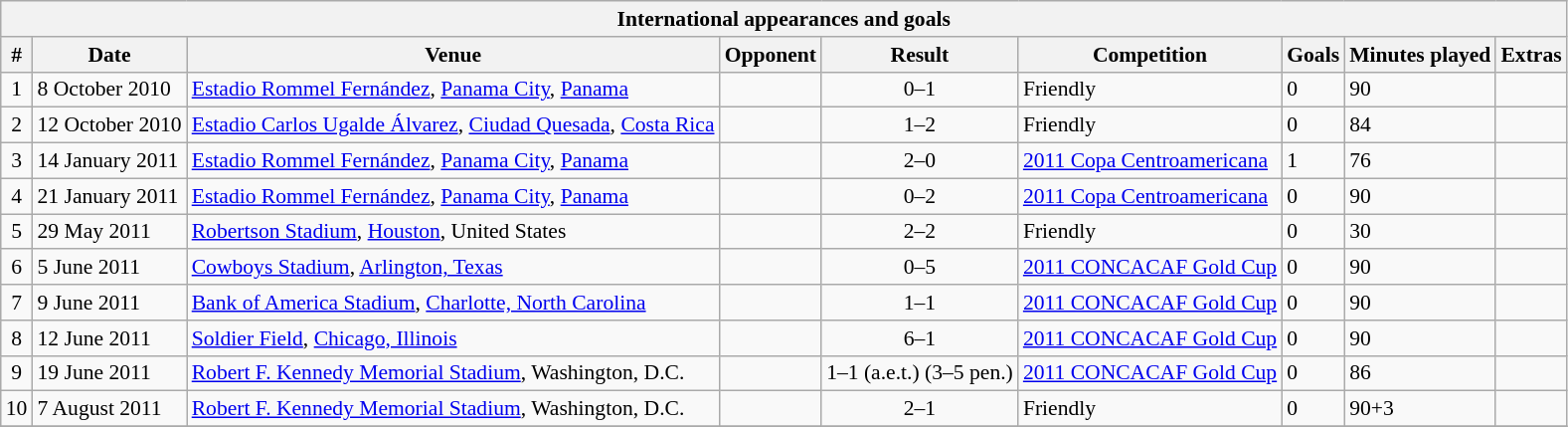<table class="wikitable collapsible collapsed" style="font-size:90%">
<tr>
<th colspan="9"><strong>International appearances and goals</strong></th>
</tr>
<tr>
<th>#</th>
<th>Date</th>
<th>Venue</th>
<th>Opponent</th>
<th>Result</th>
<th>Competition</th>
<th>Goals</th>
<th>Minutes played</th>
<th>Extras</th>
</tr>
<tr>
<td align="center">1</td>
<td>8 October 2010</td>
<td><a href='#'>Estadio Rommel Fernández</a>, <a href='#'>Panama City</a>, <a href='#'>Panama</a></td>
<td></td>
<td align="center">0–1</td>
<td>Friendly</td>
<td>0</td>
<td>90</td>
<td></td>
</tr>
<tr>
<td align="center">2</td>
<td>12 October 2010</td>
<td><a href='#'>Estadio Carlos Ugalde Álvarez</a>, <a href='#'>Ciudad Quesada</a>, <a href='#'>Costa Rica</a></td>
<td></td>
<td align="center">1–2</td>
<td>Friendly</td>
<td>0</td>
<td>84</td>
<td> </td>
</tr>
<tr>
<td align="center">3</td>
<td>14 January 2011</td>
<td><a href='#'>Estadio Rommel Fernández</a>, <a href='#'>Panama City</a>, <a href='#'>Panama</a></td>
<td></td>
<td align="center">2–0</td>
<td><a href='#'>2011 Copa Centroamericana</a></td>
<td>1</td>
<td>76</td>
<td> </td>
</tr>
<tr>
<td align="center">4</td>
<td>21 January 2011</td>
<td><a href='#'>Estadio Rommel Fernández</a>, <a href='#'>Panama City</a>, <a href='#'>Panama</a></td>
<td></td>
<td align="center">0–2</td>
<td><a href='#'>2011 Copa Centroamericana</a></td>
<td>0</td>
<td>90</td>
<td></td>
</tr>
<tr>
<td align="center">5</td>
<td>29 May 2011</td>
<td><a href='#'>Robertson Stadium</a>, <a href='#'>Houston</a>, United States</td>
<td></td>
<td align="center">2–2</td>
<td>Friendly</td>
<td>0</td>
<td>30</td>
<td></td>
</tr>
<tr>
<td align="center">6</td>
<td>5 June 2011</td>
<td><a href='#'>Cowboys Stadium</a>, <a href='#'>Arlington, Texas</a></td>
<td></td>
<td align="center">0–5</td>
<td><a href='#'>2011 CONCACAF Gold Cup</a></td>
<td>0</td>
<td>90</td>
<td></td>
</tr>
<tr>
<td align="center">7</td>
<td>9 June 2011</td>
<td><a href='#'>Bank of America Stadium</a>, <a href='#'>Charlotte, North Carolina</a></td>
<td></td>
<td align="center">1–1</td>
<td><a href='#'>2011 CONCACAF Gold Cup</a></td>
<td>0</td>
<td>90</td>
<td></td>
</tr>
<tr>
<td align="center">8</td>
<td>12 June 2011</td>
<td><a href='#'>Soldier Field</a>, <a href='#'>Chicago, Illinois</a></td>
<td></td>
<td align="center">6–1</td>
<td><a href='#'>2011 CONCACAF Gold Cup</a></td>
<td>0</td>
<td>90</td>
<td></td>
</tr>
<tr>
<td align="center">9</td>
<td>19 June 2011</td>
<td><a href='#'>Robert F. Kennedy Memorial Stadium</a>, Washington, D.C.</td>
<td></td>
<td align="center">1–1 (a.e.t.) (3–5 pen.)</td>
<td><a href='#'>2011 CONCACAF Gold Cup</a></td>
<td>0</td>
<td>86</td>
<td> </td>
</tr>
<tr>
<td align="center">10</td>
<td>7 August 2011</td>
<td><a href='#'>Robert F. Kennedy Memorial Stadium</a>, Washington, D.C.</td>
<td></td>
<td align="center">2–1</td>
<td>Friendly</td>
<td>0</td>
<td>90+3</td>
<td></td>
</tr>
<tr>
</tr>
</table>
